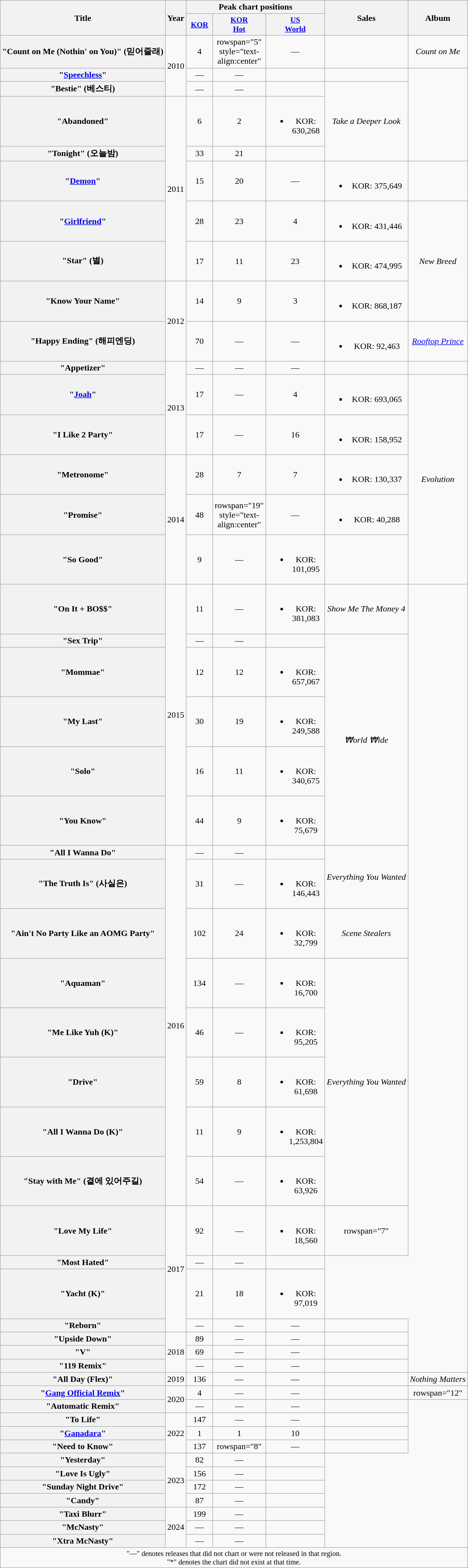<table class="wikitable plainrowheaders" style="text-align:center">
<tr>
<th rowspan="2">Title</th>
<th rowspan="2">Year</th>
<th colspan="3">Peak chart positions</th>
<th rowspan="2">Sales</th>
<th rowspan="2">Album</th>
</tr>
<tr>
<th scope="col" style="width:3em;font-size:90%"><a href='#'>KOR</a><br></th>
<th scope="col" style="width:3em;font-size:90%"><a href='#'>KOR<br>Hot</a><br></th>
<th scope="col" style="width:3em;font-size:90%"><a href='#'>US<br>World</a><br></th>
</tr>
<tr>
<th scope="row">"Count on Me (Nothin' on You)" (믿어줄래) <br></th>
<td rowspan="3">2010</td>
<td>4</td>
<td>rowspan="5" style="text-align:center" </td>
<td>—</td>
<td></td>
<td><em>Count on Me</em></td>
</tr>
<tr>
<th scope="row">"<a href='#'>Speechless</a>" <br></th>
<td>—</td>
<td>—</td>
<td></td>
<td></td>
</tr>
<tr>
<th scope="row">"Bestie" (베스티)</th>
<td>—</td>
<td>—</td>
<td></td>
<td rowspan="3"><em>Take a Deeper Look</em></td>
</tr>
<tr>
<th scope="row">"Abandoned"<br></th>
<td rowspan="5">2011</td>
<td>6</td>
<td>2</td>
<td><br><ul><li>KOR: 630,268</li></ul></td>
</tr>
<tr>
<th scope="row">"Tonight" (오늘밤) <br></th>
<td>33</td>
<td>21</td>
<td></td>
</tr>
<tr>
<th scope="row">"<a href='#'>Demon</a>"</th>
<td>15</td>
<td>20</td>
<td>—</td>
<td><br><ul><li>KOR: 375,649</li></ul></td>
<td></td>
</tr>
<tr>
<th scope="row">"<a href='#'>Girlfriend</a>"</th>
<td>28</td>
<td>23</td>
<td>4</td>
<td><br><ul><li>KOR: 431,446</li></ul></td>
<td rowspan="3"><em>New Breed</em></td>
</tr>
<tr>
<th scope="row">"Star" (별)</th>
<td>17</td>
<td>11</td>
<td>23</td>
<td><br><ul><li>KOR: 474,995</li></ul></td>
</tr>
<tr>
<th scope="row">"Know Your Name"<br></th>
<td rowspan="2">2012</td>
<td>14</td>
<td>9</td>
<td>3</td>
<td><br><ul><li>KOR: 868,187</li></ul></td>
</tr>
<tr>
<th scope="row">"Happy Ending" (해피엔딩)</th>
<td>70</td>
<td>—</td>
<td>—</td>
<td><br><ul><li>KOR: 92,463</li></ul></td>
<td><em><a href='#'>Rooftop Prince</a></em></td>
</tr>
<tr>
<th scope="row">"Appetizer"</th>
<td rowspan="3">2013</td>
<td>—</td>
<td>—</td>
<td>—</td>
<td></td>
<td></td>
</tr>
<tr>
<th scope="row">"<a href='#'>Joah</a>"</th>
<td>17</td>
<td>—</td>
<td>4</td>
<td><br><ul><li>KOR: 693,065</li></ul></td>
<td rowspan="5"><em>Evolution</em></td>
</tr>
<tr>
<th scope="row">"I Like 2 Party"</th>
<td>17</td>
<td>—</td>
<td>16</td>
<td><br><ul><li>KOR: 158,952</li></ul></td>
</tr>
<tr>
<th scope="row">"Metronome"<br></th>
<td rowspan="3">2014</td>
<td>28</td>
<td>7</td>
<td>7</td>
<td><br><ul><li>KOR: 130,337</li></ul></td>
</tr>
<tr>
<th scope="row">"Promise"</th>
<td>48</td>
<td>rowspan="19" style="text-align:center" </td>
<td>—</td>
<td><br><ul><li>KOR: 40,288</li></ul></td>
</tr>
<tr>
<th scope="row">"So Good"<br></th>
<td>9</td>
<td>—</td>
<td><br><ul><li>KOR: 101,095</li></ul></td>
</tr>
<tr>
<th scope="row">"On It + BO$$"<br></th>
<td rowspan="6">2015</td>
<td>11</td>
<td>—</td>
<td><br><ul><li>KOR: 381,083</li></ul></td>
<td><em>Show Me The Money 4</em></td>
</tr>
<tr>
<th scope="row">"Sex Trip"</th>
<td>—</td>
<td>—</td>
<td></td>
<td rowspan="5"><em>₩orld ₩ide</em></td>
</tr>
<tr>
<th scope="row">"Mommae"<br></th>
<td>12</td>
<td>12</td>
<td><br><ul><li>KOR: 657,067</li></ul></td>
</tr>
<tr>
<th scope="row">"My Last"<br></th>
<td>30</td>
<td>19</td>
<td><br><ul><li>KOR: 249,588</li></ul></td>
</tr>
<tr>
<th scope="row">"Solo"<br></th>
<td>16</td>
<td>11</td>
<td><br><ul><li>KOR: 340,675</li></ul></td>
</tr>
<tr>
<th scope="row">"You Know"<br></th>
<td>44</td>
<td>9</td>
<td><br><ul><li>KOR: 75,679</li></ul></td>
</tr>
<tr>
<th scope="row">"All I Wanna Do"</th>
<td rowspan="8">2016</td>
<td>—</td>
<td>—</td>
<td></td>
<td rowspan="2"><em>Everything You Wanted</em></td>
</tr>
<tr>
<th scope="row">"The Truth Is" (사실은)</th>
<td>31</td>
<td>—</td>
<td><br><ul><li>KOR: 146,443</li></ul></td>
</tr>
<tr>
<th scope="row">"Ain't No Party Like an AOMG Party"<br></th>
<td>102</td>
<td>24</td>
<td><br><ul><li>KOR: 32,799</li></ul></td>
<td><em>Scene Stealers</em></td>
</tr>
<tr>
<th scope="row">"Aquaman"</th>
<td>134</td>
<td>—</td>
<td><br><ul><li>KOR: 16,700</li></ul></td>
<td rowspan="5"><em>Everything You Wanted</em></td>
</tr>
<tr>
<th scope="row">"Me Like Yuh (K)"<br></th>
<td>46</td>
<td>—</td>
<td><br><ul><li>KOR: 95,205</li></ul></td>
</tr>
<tr>
<th scope="row">"Drive"<br></th>
<td>59</td>
<td>8</td>
<td><br><ul><li>KOR: 61,698</li></ul></td>
</tr>
<tr>
<th scope="row">"All I Wanna Do (K)"<br></th>
<td>11</td>
<td>9</td>
<td><br><ul><li>KOR: 1,253,804</li></ul></td>
</tr>
<tr>
<th scope="row">"Stay with Me" (곁에 있어주길)</th>
<td>54</td>
<td>—</td>
<td><br><ul><li>KOR: 63,926</li></ul></td>
</tr>
<tr>
<th scope="row">"Love My Life"<br></th>
<td rowspan="4">2017</td>
<td>92</td>
<td>—</td>
<td><br><ul><li>KOR: 18,560</li></ul></td>
<td>rowspan="7" </td>
</tr>
<tr>
<th scope="row">"Most Hated"<br></th>
<td>—</td>
<td>—</td>
<td></td>
</tr>
<tr>
<th scope="row">"Yacht (K)"<br></th>
<td>21</td>
<td>18</td>
<td><br><ul><li>KOR: 97,019</li></ul></td>
</tr>
<tr>
<th scope="row">"Reborn"<br></th>
<td>—</td>
<td>—</td>
<td>—</td>
<td></td>
</tr>
<tr>
<th scope="row">"Upside Down"<br></th>
<td rowspan="3">2018</td>
<td>89</td>
<td>—</td>
<td>—</td>
<td></td>
</tr>
<tr>
<th scope="row">"V"</th>
<td>69</td>
<td>—</td>
<td>—</td>
<td></td>
</tr>
<tr>
<th scope="row">"119 Remix"</th>
<td>—</td>
<td>—</td>
<td>—</td>
<td></td>
</tr>
<tr>
<th scope="row">"All Day (Flex)"<br></th>
<td>2019</td>
<td>136</td>
<td>—</td>
<td>—</td>
<td></td>
<td><em>Nothing Matters</em></td>
</tr>
<tr>
<th scope="row">"<a href='#'>Gang Official Remix</a>"<br></th>
<td rowspan="2">2020</td>
<td>4</td>
<td>—</td>
<td>—</td>
<td></td>
<td>rowspan="12" </td>
</tr>
<tr>
<th scope="row">"Automatic Remix"</th>
<td>—</td>
<td>—</td>
<td>—</td>
<td></td>
</tr>
<tr>
<th scope="row">"To Life"</th>
<td rowspan="3">2022</td>
<td>147</td>
<td>—</td>
<td>—</td>
<td></td>
</tr>
<tr>
<th scope="row">"<a href='#'>Ganadara</a>"<br></th>
<td>1</td>
<td>1</td>
<td>10</td>
<td></td>
</tr>
<tr>
<th scope="row">"Need to Know"</th>
<td>137</td>
<td>rowspan="8" </td>
<td>—</td>
<td></td>
</tr>
<tr>
<th scope="row">"Yesterday"</th>
<td rowspan="4">2023</td>
<td>82</td>
<td>—</td>
<td></td>
</tr>
<tr>
<th scope="row">"Love Is Ugly"<br></th>
<td>156</td>
<td>—</td>
<td></td>
</tr>
<tr>
<th scope="row">"Sunday Night Drive"</th>
<td>172</td>
<td>—</td>
<td></td>
</tr>
<tr>
<th scope="row">"Candy"<br></th>
<td>87</td>
<td>—</td>
<td></td>
</tr>
<tr>
<th scope="row">"Taxi Blurr"<br></th>
<td rowspan="3">2024</td>
<td>199</td>
<td>—</td>
<td></td>
</tr>
<tr>
<th scope="row">"McNasty"</th>
<td>—</td>
<td>—</td>
<td></td>
</tr>
<tr>
<th scope="row">"Xtra McNasty"<br></th>
<td>—</td>
<td>—</td>
<td></td>
</tr>
<tr>
<td colspan="7" style="font-size:85%">"—" denotes releases that did not chart or were not released in that region.<br> "*" denotes the chart did not exist at that time.<br></td>
</tr>
</table>
